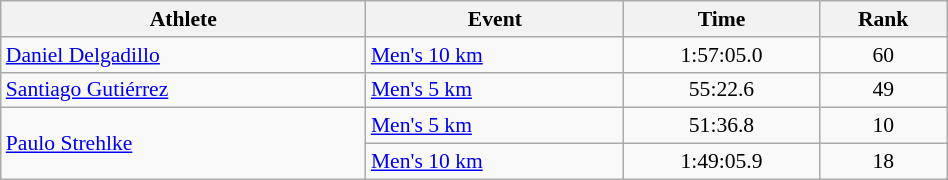<table class="wikitable" style="text-align:center; font-size:90%; width:50%;">
<tr>
<th>Athlete</th>
<th>Event</th>
<th>Time</th>
<th>Rank</th>
</tr>
<tr>
<td align=left><a href='#'>Daniel Delgadillo</a></td>
<td align=left><a href='#'>Men's 10 km</a></td>
<td>1:57:05.0</td>
<td>60</td>
</tr>
<tr>
<td align=left><a href='#'>Santiago Gutiérrez</a></td>
<td align=left><a href='#'>Men's 5 km</a></td>
<td>55:22.6</td>
<td>49</td>
</tr>
<tr>
<td align=left rowspan=2><a href='#'>Paulo Strehlke</a></td>
<td align=left><a href='#'>Men's 5 km</a></td>
<td>51:36.8</td>
<td>10</td>
</tr>
<tr>
<td align=left><a href='#'>Men's 10 km</a></td>
<td>1:49:05.9</td>
<td>18</td>
</tr>
</table>
